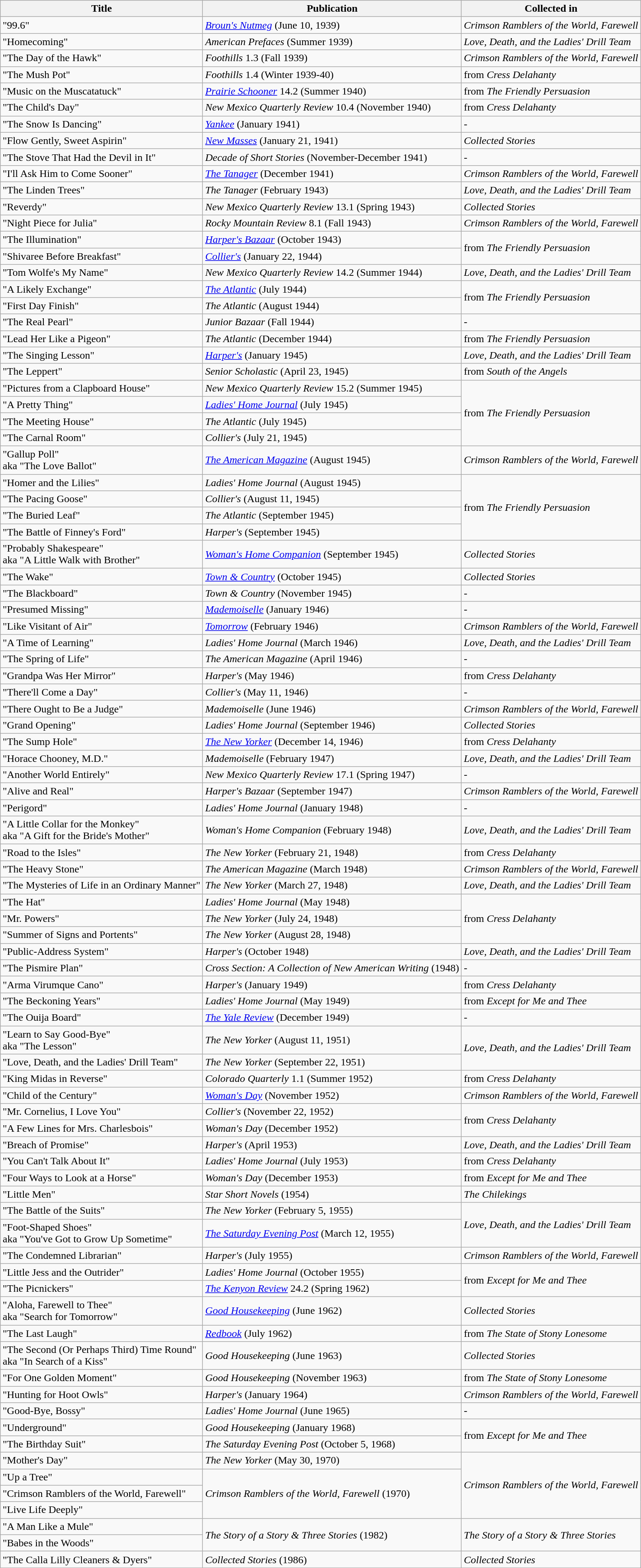<table class="wikitable">
<tr>
<th>Title</th>
<th>Publication</th>
<th>Collected in</th>
</tr>
<tr>
<td>"99.6"</td>
<td><em><a href='#'>Broun's Nutmeg</a></em> (June 10, 1939)</td>
<td><em>Crimson Ramblers of the World, Farewell</em></td>
</tr>
<tr>
<td>"Homecoming"</td>
<td><em>American Prefaces</em> (Summer 1939)</td>
<td><em>Love, Death, and the Ladies' Drill Team</em></td>
</tr>
<tr>
<td>"The Day of the Hawk"</td>
<td><em>Foothills</em> 1.3 (Fall 1939)</td>
<td><em>Crimson Ramblers of the World, Farewell</em></td>
</tr>
<tr>
<td>"The Mush Pot"</td>
<td><em>Foothills</em> 1.4 (Winter 1939-40)</td>
<td>from <em>Cress Delahanty</em></td>
</tr>
<tr>
<td>"Music on the Muscatatuck"</td>
<td><em><a href='#'>Prairie Schooner</a></em> 14.2 (Summer 1940)</td>
<td>from <em>The Friendly Persuasion</em></td>
</tr>
<tr>
<td>"The Child's Day"</td>
<td><em>New Mexico Quarterly Review</em> 10.4 (November 1940)</td>
<td>from <em>Cress Delahanty</em></td>
</tr>
<tr>
<td>"The Snow Is Dancing"</td>
<td><em><a href='#'>Yankee</a></em> (January 1941)</td>
<td>-</td>
</tr>
<tr>
<td>"Flow Gently, Sweet Aspirin"</td>
<td><em><a href='#'>New Masses</a></em> (January 21, 1941)</td>
<td><em>Collected Stories</em></td>
</tr>
<tr>
<td>"The Stove That Had the Devil in It"</td>
<td><em>Decade of Short Stories</em> (November-December 1941)</td>
<td>-</td>
</tr>
<tr>
<td>"I'll Ask Him to Come Sooner"</td>
<td><em><a href='#'>The Tanager</a></em> (December 1941)</td>
<td><em>Crimson Ramblers of the World, Farewell</em></td>
</tr>
<tr>
<td>"The Linden Trees"</td>
<td><em>The Tanager</em> (February 1943)</td>
<td><em>Love, Death, and the Ladies' Drill Team</em></td>
</tr>
<tr>
<td>"Reverdy"</td>
<td><em>New Mexico Quarterly Review</em> 13.1 (Spring 1943)</td>
<td><em>Collected Stories</em></td>
</tr>
<tr>
<td>"Night Piece for Julia"</td>
<td><em>Rocky Mountain Review</em> 8.1 (Fall 1943)</td>
<td><em>Crimson Ramblers of the World, Farewell</em></td>
</tr>
<tr>
<td>"The Illumination"</td>
<td><em><a href='#'>Harper's Bazaar</a></em> (October 1943)</td>
<td rowspan=2>from <em>The Friendly Persuasion</em></td>
</tr>
<tr>
<td>"Shivaree Before Breakfast"</td>
<td><em><a href='#'>Collier's</a></em> (January 22, 1944)</td>
</tr>
<tr>
<td>"Tom Wolfe's My Name"</td>
<td><em>New Mexico Quarterly Review</em> 14.2 (Summer 1944)</td>
<td><em>Love, Death, and the Ladies' Drill Team</em></td>
</tr>
<tr>
<td>"A Likely Exchange"</td>
<td><em><a href='#'>The Atlantic</a></em> (July 1944)</td>
<td rowspan=2>from <em>The Friendly Persuasion</em></td>
</tr>
<tr>
<td>"First Day Finish"</td>
<td><em>The Atlantic</em> (August 1944)</td>
</tr>
<tr>
<td>"The Real Pearl"</td>
<td><em>Junior Bazaar</em> (Fall 1944)</td>
<td>-</td>
</tr>
<tr>
<td>"Lead Her Like a Pigeon"</td>
<td><em>The Atlantic</em> (December 1944)</td>
<td>from <em>The Friendly Persuasion</em></td>
</tr>
<tr>
<td>"The Singing Lesson"</td>
<td><em><a href='#'>Harper's</a></em> (January 1945)</td>
<td><em>Love, Death, and the Ladies' Drill Team</em></td>
</tr>
<tr>
<td>"The Leppert"</td>
<td><em>Senior Scholastic</em> (April 23, 1945)</td>
<td>from <em>South of the Angels</em></td>
</tr>
<tr>
<td>"Pictures from a Clapboard House"</td>
<td><em>New Mexico Quarterly Review</em> 15.2 (Summer 1945)</td>
<td rowspan=4>from <em>The Friendly Persuasion</em></td>
</tr>
<tr>
<td>"A Pretty Thing"</td>
<td><em><a href='#'>Ladies' Home Journal</a></em> (July 1945)</td>
</tr>
<tr>
<td>"The Meeting House"</td>
<td><em>The Atlantic</em> (July 1945)</td>
</tr>
<tr>
<td>"The Carnal Room"</td>
<td><em>Collier's</em> (July 21, 1945)</td>
</tr>
<tr>
<td>"Gallup Poll"<br>aka "The Love Ballot"</td>
<td><em><a href='#'>The American Magazine</a></em> (August 1945)</td>
<td><em>Crimson Ramblers of the World, Farewell</em></td>
</tr>
<tr>
<td>"Homer and the Lilies"</td>
<td><em>Ladies' Home Journal</em> (August 1945)</td>
<td rowspan=4>from <em>The Friendly Persuasion</em></td>
</tr>
<tr>
<td>"The Pacing Goose"</td>
<td><em>Collier's</em> (August 11, 1945)</td>
</tr>
<tr>
<td>"The Buried Leaf"</td>
<td><em>The Atlantic</em> (September 1945)</td>
</tr>
<tr>
<td>"The Battle of Finney's Ford"</td>
<td><em>Harper's</em> (September 1945)</td>
</tr>
<tr>
<td>"Probably Shakespeare"<br>aka "A Little Walk with Brother"</td>
<td><em><a href='#'>Woman's Home Companion</a></em> (September 1945)</td>
<td><em>Collected Stories</em></td>
</tr>
<tr>
<td>"The Wake"</td>
<td><em><a href='#'>Town & Country</a></em> (October 1945)</td>
<td><em>Collected Stories</em></td>
</tr>
<tr>
<td>"The Blackboard"</td>
<td><em>Town & Country</em> (November 1945)</td>
<td>-</td>
</tr>
<tr>
<td>"Presumed Missing"</td>
<td><em><a href='#'>Mademoiselle</a></em> (January 1946)</td>
<td>-</td>
</tr>
<tr>
<td>"Like Visitant of Air"</td>
<td><em><a href='#'>Tomorrow</a></em> (February 1946)</td>
<td><em>Crimson Ramblers of the World, Farewell</em></td>
</tr>
<tr>
<td>"A Time of Learning"</td>
<td><em>Ladies' Home Journal</em> (March 1946)</td>
<td><em>Love, Death, and the Ladies' Drill Team</em></td>
</tr>
<tr>
<td>"The Spring of Life"</td>
<td><em>The American Magazine</em> (April 1946)</td>
<td>-</td>
</tr>
<tr>
<td>"Grandpa Was Her Mirror"</td>
<td><em>Harper's</em> (May 1946)</td>
<td>from <em>Cress Delahanty</em></td>
</tr>
<tr>
<td>"There'll Come a Day"</td>
<td><em>Collier's</em> (May 11, 1946)</td>
<td>-</td>
</tr>
<tr>
<td>"There Ought to Be a Judge"</td>
<td><em>Mademoiselle</em> (June 1946)</td>
<td><em>Crimson Ramblers of the World, Farewell</em></td>
</tr>
<tr>
<td>"Grand Opening"</td>
<td><em>Ladies' Home Journal</em> (September 1946)</td>
<td><em>Collected Stories</em></td>
</tr>
<tr>
<td>"The Sump Hole"</td>
<td><em><a href='#'>The New Yorker</a></em> (December 14, 1946)</td>
<td>from <em>Cress Delahanty</em></td>
</tr>
<tr>
<td>"Horace Chooney, M.D."</td>
<td><em>Mademoiselle</em> (February 1947)</td>
<td><em>Love, Death, and the Ladies' Drill Team</em></td>
</tr>
<tr>
<td>"Another World Entirely"</td>
<td><em>New Mexico Quarterly Review</em> 17.1 (Spring 1947)</td>
<td>-</td>
</tr>
<tr>
<td>"Alive and Real"</td>
<td><em>Harper's Bazaar</em> (September 1947)</td>
<td><em>Crimson Ramblers of the World, Farewell</em></td>
</tr>
<tr>
<td>"Perigord"</td>
<td><em>Ladies' Home Journal</em> (January 1948)</td>
<td>-</td>
</tr>
<tr>
<td>"A Little Collar for the Monkey"<br>aka "A Gift for the Bride's Mother"</td>
<td><em>Woman's Home Companion</em> (February 1948)</td>
<td><em>Love, Death, and the Ladies' Drill Team</em></td>
</tr>
<tr>
<td>"Road to the Isles"</td>
<td><em>The New Yorker</em> (February 21, 1948)</td>
<td>from <em>Cress Delahanty</em></td>
</tr>
<tr>
<td>"The Heavy Stone"</td>
<td><em>The American Magazine</em> (March 1948)</td>
<td><em>Crimson Ramblers of the World, Farewell</em></td>
</tr>
<tr>
<td>"The Mysteries of Life in an Ordinary Manner"</td>
<td><em>The New Yorker</em> (March 27, 1948)</td>
<td><em>Love, Death, and the Ladies' Drill Team</em></td>
</tr>
<tr>
<td>"The Hat"</td>
<td><em>Ladies' Home Journal</em> (May 1948)</td>
<td rowspan=3>from <em>Cress Delahanty</em></td>
</tr>
<tr>
<td>"Mr. Powers"</td>
<td><em>The New Yorker</em> (July 24, 1948)</td>
</tr>
<tr>
<td>"Summer of Signs and Portents"</td>
<td><em>The New Yorker</em> (August 28, 1948)</td>
</tr>
<tr>
<td>"Public-Address System"</td>
<td><em>Harper's</em> (October 1948)</td>
<td><em>Love, Death, and the Ladies' Drill Team</em></td>
</tr>
<tr>
<td>"The Pismire Plan"</td>
<td><em>Cross Section: A Collection of New American Writing</em> (1948)</td>
<td>-</td>
</tr>
<tr>
<td>"Arma Virumque Cano"</td>
<td><em>Harper's</em> (January 1949)</td>
<td>from <em>Cress Delahanty</em></td>
</tr>
<tr>
<td>"The Beckoning Years"</td>
<td><em>Ladies' Home Journal</em> (May 1949)</td>
<td>from <em>Except for Me and Thee</em></td>
</tr>
<tr>
<td>"The Ouija Board"</td>
<td><em><a href='#'>The Yale Review</a></em> (December 1949)</td>
<td>-</td>
</tr>
<tr>
<td>"Learn to Say Good-Bye"<br>aka "The Lesson"</td>
<td><em>The New Yorker</em> (August 11, 1951)</td>
<td rowspan=2><em>Love, Death, and the Ladies' Drill Team</em></td>
</tr>
<tr>
<td>"Love, Death, and the Ladies' Drill Team"</td>
<td><em>The New Yorker</em> (September 22, 1951)</td>
</tr>
<tr>
<td>"King Midas in Reverse"</td>
<td><em>Colorado Quarterly</em> 1.1 (Summer 1952)</td>
<td>from <em>Cress Delahanty</em></td>
</tr>
<tr>
<td>"Child of the Century"</td>
<td><em><a href='#'>Woman's Day</a></em> (November 1952)</td>
<td><em>Crimson Ramblers of the World, Farewell</em></td>
</tr>
<tr>
<td>"Mr. Cornelius, I Love You"</td>
<td><em>Collier's</em> (November 22, 1952)</td>
<td rowspan=2>from <em>Cress Delahanty</em></td>
</tr>
<tr>
<td>"A Few Lines for Mrs. Charlesbois"</td>
<td><em>Woman's Day</em> (December 1952)</td>
</tr>
<tr>
<td>"Breach of Promise"</td>
<td><em>Harper's</em> (April 1953)</td>
<td><em>Love, Death, and the Ladies' Drill Team</em></td>
</tr>
<tr>
<td>"You Can't Talk About It"</td>
<td><em>Ladies' Home Journal</em> (July 1953)</td>
<td>from <em>Cress Delahanty</em></td>
</tr>
<tr>
<td>"Four Ways to Look at a Horse"</td>
<td><em>Woman's Day</em> (December 1953)</td>
<td>from <em>Except for Me and Thee</em></td>
</tr>
<tr>
<td>"Little Men"</td>
<td><em>Star Short Novels</em> (1954)</td>
<td><em>The Chilekings</em></td>
</tr>
<tr>
<td>"The Battle of the Suits"</td>
<td><em>The New Yorker</em> (February 5, 1955)</td>
<td rowspan=2><em>Love, Death, and the Ladies' Drill Team</em></td>
</tr>
<tr>
<td>"Foot-Shaped Shoes"<br>aka "You've Got to Grow Up Sometime"</td>
<td><em><a href='#'>The Saturday Evening Post</a></em> (March 12, 1955)</td>
</tr>
<tr>
<td>"The Condemned Librarian"</td>
<td><em>Harper's</em> (July 1955)</td>
<td><em>Crimson Ramblers of the World, Farewell</em></td>
</tr>
<tr>
<td>"Little Jess and the Outrider"</td>
<td><em>Ladies' Home Journal</em> (October 1955)</td>
<td rowspan=2>from <em>Except for Me and Thee</em></td>
</tr>
<tr>
<td>"The Picnickers"</td>
<td><em><a href='#'>The Kenyon Review</a></em> 24.2 (Spring 1962)</td>
</tr>
<tr>
<td>"Aloha, Farewell to Thee"<br>aka "Search for Tomorrow"</td>
<td><em><a href='#'>Good Housekeeping</a></em> (June 1962)</td>
<td><em>Collected Stories</em></td>
</tr>
<tr>
<td>"The Last Laugh"</td>
<td><em><a href='#'>Redbook</a></em> (July 1962)</td>
<td>from <em>The State of Stony Lonesome</em></td>
</tr>
<tr>
<td>"The Second (Or Perhaps Third) Time Round"<br>aka "In Search of a Kiss"</td>
<td><em>Good Housekeeping</em> (June 1963)</td>
<td><em>Collected Stories</em></td>
</tr>
<tr>
<td>"For One Golden Moment"</td>
<td><em>Good Housekeeping</em> (November 1963)</td>
<td>from <em>The State of Stony Lonesome</em></td>
</tr>
<tr>
<td>"Hunting for Hoot Owls"</td>
<td><em>Harper's</em> (January 1964)</td>
<td><em>Crimson Ramblers of the World, Farewell</em></td>
</tr>
<tr>
<td>"Good-Bye, Bossy"</td>
<td><em>Ladies' Home Journal</em> (June 1965)</td>
<td>-</td>
</tr>
<tr>
<td>"Underground"</td>
<td><em>Good Housekeeping</em> (January 1968)</td>
<td rowspan=2>from <em>Except for Me and Thee</em></td>
</tr>
<tr>
<td>"The Birthday Suit"</td>
<td><em>The Saturday Evening Post</em> (October 5, 1968)</td>
</tr>
<tr>
<td>"Mother's Day"</td>
<td><em>The New Yorker</em> (May 30, 1970)</td>
<td rowspan=4><em>Crimson Ramblers of the World, Farewell</em></td>
</tr>
<tr>
<td>"Up a Tree"</td>
<td rowspan=3><em>Crimson Ramblers of the World, Farewell</em> (1970)</td>
</tr>
<tr>
<td>"Crimson Ramblers of the World, Farewell"</td>
</tr>
<tr>
<td>"Live Life Deeply"</td>
</tr>
<tr>
<td>"A Man Like a Mule"</td>
<td rowspan=2><em>The Story of a Story & Three Stories</em> (1982)</td>
<td rowspan=2><em>The Story of a Story & Three Stories</em></td>
</tr>
<tr>
<td>"Babes in the Woods"</td>
</tr>
<tr>
<td>"The Calla Lilly Cleaners & Dyers"</td>
<td><em>Collected Stories</em> (1986)</td>
<td><em>Collected Stories</em></td>
</tr>
<tr>
</tr>
</table>
